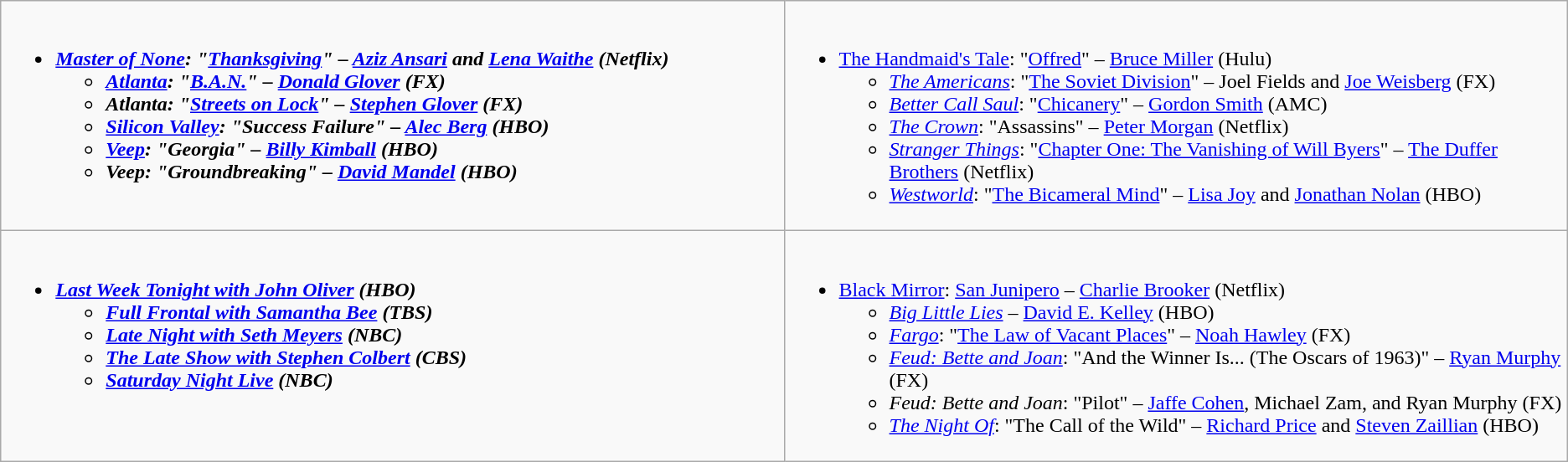<table class="wikitable">
<tr>
<td style="vertical-align:top;" width="50%"><br><ul><li><strong><em><a href='#'>Master of None</a><em>: "<a href='#'>Thanksgiving</a>" – <a href='#'>Aziz Ansari</a> and <a href='#'>Lena Waithe</a> (Netflix)<strong><ul><li></em><a href='#'>Atlanta</a><em>: "<a href='#'>B.A.N.</a>" – <a href='#'>Donald Glover</a> (FX)</li><li></em>Atlanta<em>: "<a href='#'>Streets on Lock</a>" – <a href='#'>Stephen Glover</a> (FX)</li><li></em><a href='#'>Silicon Valley</a><em>: "Success Failure" – <a href='#'>Alec Berg</a> (HBO)</li><li></em><a href='#'>Veep</a><em>: "Georgia" – <a href='#'>Billy Kimball</a> (HBO)</li><li></em>Veep<em>: "Groundbreaking" – <a href='#'>David Mandel</a> (HBO)</li></ul></li></ul></td>
<td style="vertical-align:top;" width="50%"><br><ul><li></em></strong><a href='#'>The Handmaid's Tale</a></em>: "<a href='#'>Offred</a>" – <a href='#'>Bruce Miller</a> (Hulu)</strong><ul><li><em><a href='#'>The Americans</a></em>: "<a href='#'>The Soviet Division</a>" – Joel Fields and <a href='#'>Joe Weisberg</a> (FX)</li><li><em><a href='#'>Better Call Saul</a></em>: "<a href='#'>Chicanery</a>" – <a href='#'>Gordon Smith</a> (AMC)</li><li><em><a href='#'>The Crown</a></em>: "Assassins" – <a href='#'>Peter Morgan</a> (Netflix)</li><li><em><a href='#'>Stranger Things</a></em>: "<a href='#'>Chapter One: The Vanishing of Will Byers</a>" – <a href='#'>The Duffer Brothers</a> (Netflix)</li><li><em><a href='#'>Westworld</a></em>: "<a href='#'>The Bicameral Mind</a>" – <a href='#'>Lisa Joy</a> and <a href='#'>Jonathan Nolan</a> (HBO)</li></ul></li></ul></td>
</tr>
<tr>
<td style="vertical-align:top;" width="50%"><br><ul><li><strong><em><a href='#'>Last Week Tonight with John Oliver</a><em> (HBO)<strong><ul><li></em><a href='#'>Full Frontal with Samantha Bee</a><em> (TBS)</li><li></em><a href='#'>Late Night with Seth Meyers</a><em> (NBC)</li><li></em><a href='#'>The Late Show with Stephen Colbert</a><em> (CBS)</li><li></em><a href='#'>Saturday Night Live</a><em> (NBC)</li></ul></li></ul></td>
<td style="vertical-align:top;" width="50%"><br><ul><li></em></strong><a href='#'>Black Mirror</a>: <a href='#'>San Junipero</a></em> – <a href='#'>Charlie Brooker</a> (Netflix)</strong><ul><li><em><a href='#'>Big Little Lies</a></em> – <a href='#'>David E. Kelley</a> (HBO)</li><li><em><a href='#'>Fargo</a></em>: "<a href='#'>The Law of Vacant Places</a>" – <a href='#'>Noah Hawley</a> (FX)</li><li><em><a href='#'>Feud: Bette and Joan</a></em>: "And the Winner Is... (The Oscars of 1963)" – <a href='#'>Ryan Murphy</a> (FX)</li><li><em>Feud: Bette and Joan</em>: "Pilot" – <a href='#'>Jaffe Cohen</a>, Michael Zam, and Ryan Murphy (FX)</li><li><em><a href='#'>The Night Of</a></em>: "The Call of the Wild" – <a href='#'>Richard Price</a> and <a href='#'>Steven Zaillian</a> (HBO)</li></ul></li></ul></td>
</tr>
</table>
